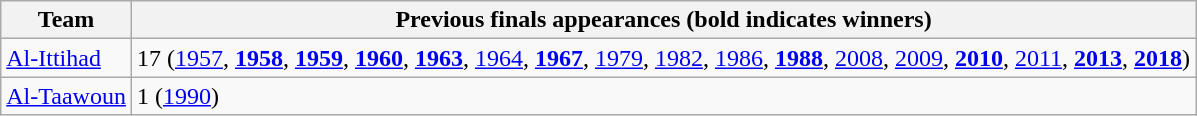<table class="wikitable">
<tr>
<th>Team</th>
<th>Previous finals appearances (bold indicates winners)</th>
</tr>
<tr>
<td><a href='#'>Al-Ittihad</a></td>
<td>17 (<a href='#'>1957</a>, <strong><a href='#'>1958</a></strong>, <strong><a href='#'>1959</a></strong>, <strong><a href='#'>1960</a></strong>, <strong><a href='#'>1963</a></strong>, <a href='#'>1964</a>, <strong><a href='#'>1967</a></strong>, <a href='#'>1979</a>, <a href='#'>1982</a>, <a href='#'>1986</a>, <strong><a href='#'>1988</a></strong>, <a href='#'>2008</a>, <a href='#'>2009</a>, <strong><a href='#'>2010</a></strong>, <a href='#'>2011</a>, <strong><a href='#'>2013</a></strong>, <strong><a href='#'>2018</a></strong>)</td>
</tr>
<tr>
<td><a href='#'>Al-Taawoun</a></td>
<td>1 (<a href='#'>1990</a>)</td>
</tr>
</table>
